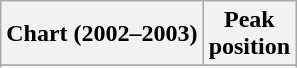<table class="wikitable plainrowheaders" style="text-align:center">
<tr>
<th scope="col">Chart (2002–2003)</th>
<th scope="col">Peak<br>position</th>
</tr>
<tr>
</tr>
<tr>
</tr>
</table>
